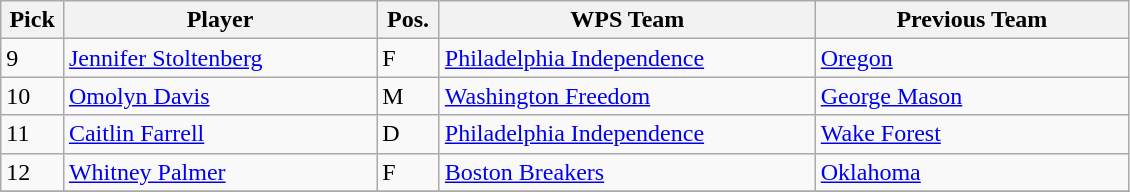<table class="wikitable">
<tr>
<th width="5%">Pick</th>
<th width="25%">Player</th>
<th width="5%">Pos.</th>
<th width="30%">WPS Team</th>
<th width="25%">Previous Team</th>
</tr>
<tr>
<td>9</td>
<td><a href='#'>Jennifer Stoltenberg</a></td>
<td>F</td>
<td><a href='#'>Philadelphia Independence</a></td>
<td><a href='#'>Oregon</a></td>
</tr>
<tr>
<td>10</td>
<td><a href='#'>Omolyn Davis</a></td>
<td>M</td>
<td><a href='#'>Washington Freedom</a></td>
<td><a href='#'>George Mason</a></td>
</tr>
<tr>
<td>11</td>
<td><a href='#'>Caitlin Farrell</a></td>
<td>D</td>
<td><a href='#'>Philadelphia Independence</a></td>
<td><a href='#'>Wake Forest</a></td>
</tr>
<tr>
<td>12</td>
<td><a href='#'>Whitney Palmer</a></td>
<td>F</td>
<td><a href='#'>Boston Breakers</a></td>
<td><a href='#'>Oklahoma</a></td>
</tr>
<tr>
</tr>
</table>
